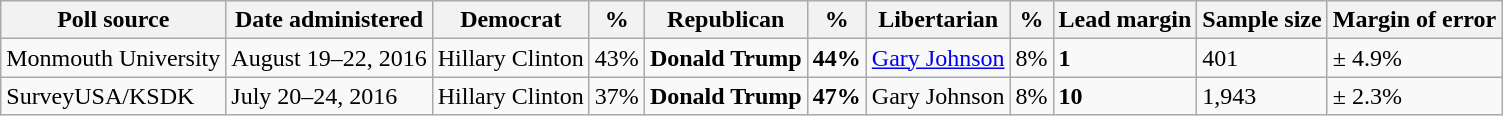<table class="wikitable">
<tr valign=bottom>
<th>Poll source</th>
<th>Date administered</th>
<th>Democrat</th>
<th>%</th>
<th>Republican</th>
<th>%</th>
<th>Libertarian</th>
<th>%</th>
<th>Lead margin</th>
<th>Sample size</th>
<th>Margin of error</th>
</tr>
<tr>
<td>Monmouth University</td>
<td>August 19–22, 2016</td>
<td>Hillary Clinton</td>
<td>43%</td>
<td><strong>Donald Trump</strong></td>
<td><strong>44%</strong></td>
<td><a href='#'>Gary Johnson</a></td>
<td>8%</td>
<td><strong>1</strong></td>
<td>401</td>
<td>± 4.9%</td>
</tr>
<tr>
<td>SurveyUSA/KSDK</td>
<td>July 20–24, 2016</td>
<td>Hillary Clinton</td>
<td>37%</td>
<td><strong>Donald Trump</strong></td>
<td><strong>47%</strong></td>
<td>Gary Johnson</td>
<td>8%</td>
<td><strong>10</strong></td>
<td>1,943</td>
<td>± 2.3%</td>
</tr>
</table>
